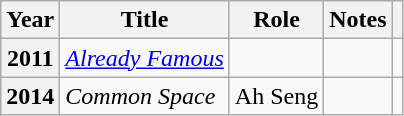<table class="wikitable sortable plainrowheaders">
<tr>
<th scope="col">Year</th>
<th scope="col">Title</th>
<th scope="col">Role</th>
<th scope="col" class="unsortable">Notes</th>
<th scope="col" class="unsortable"></th>
</tr>
<tr>
<th scope="row" rowspan="1">2011</th>
<td><em><a href='#'>Already Famous</a></em></td>
<td></td>
<td></td>
<td></td>
</tr>
<tr>
<th scope="row">2014</th>
<td><em>Common Space</em></td>
<td>Ah Seng</td>
<td></td>
</tr>
</table>
